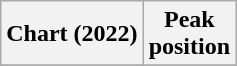<table class="wikitable plainrowheaders" style="text-align:center">
<tr>
<th scope="col">Chart (2022)</th>
<th scope="col">Peak<br>position</th>
</tr>
<tr>
</tr>
</table>
